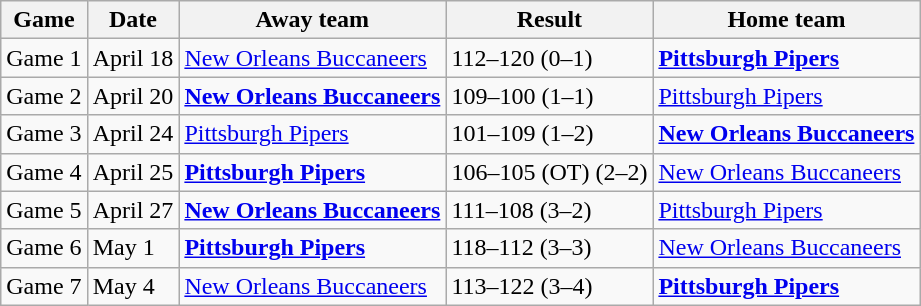<table class="wikitable">
<tr>
<th>Game</th>
<th>Date</th>
<th>Away team</th>
<th>Result</th>
<th>Home team</th>
</tr>
<tr>
<td>Game 1</td>
<td>April 18</td>
<td><a href='#'>New Orleans Buccaneers</a></td>
<td>112–120 (0–1)</td>
<td><strong><a href='#'>Pittsburgh Pipers</a></strong></td>
</tr>
<tr>
<td>Game 2</td>
<td>April 20</td>
<td><strong><a href='#'>New Orleans Buccaneers</a></strong></td>
<td>109–100 (1–1)</td>
<td><a href='#'>Pittsburgh Pipers</a></td>
</tr>
<tr>
<td>Game 3</td>
<td>April 24</td>
<td><a href='#'>Pittsburgh Pipers</a></td>
<td>101–109 (1–2)</td>
<td><strong><a href='#'>New Orleans Buccaneers</a></strong></td>
</tr>
<tr>
<td>Game 4</td>
<td>April 25</td>
<td><strong><a href='#'>Pittsburgh Pipers</a></strong></td>
<td>106–105 (OT) (2–2)</td>
<td><a href='#'>New Orleans Buccaneers</a></td>
</tr>
<tr>
<td>Game 5</td>
<td>April 27</td>
<td><strong><a href='#'>New Orleans Buccaneers</a></strong></td>
<td>111–108 (3–2)</td>
<td><a href='#'>Pittsburgh Pipers</a></td>
</tr>
<tr>
<td>Game 6</td>
<td>May 1</td>
<td><strong><a href='#'>Pittsburgh Pipers</a></strong></td>
<td>118–112 (3–3)</td>
<td><a href='#'>New Orleans Buccaneers</a></td>
</tr>
<tr>
<td>Game 7</td>
<td>May 4</td>
<td><a href='#'>New Orleans Buccaneers</a></td>
<td>113–122 (3–4)</td>
<td><strong><a href='#'>Pittsburgh Pipers</a></strong></td>
</tr>
</table>
